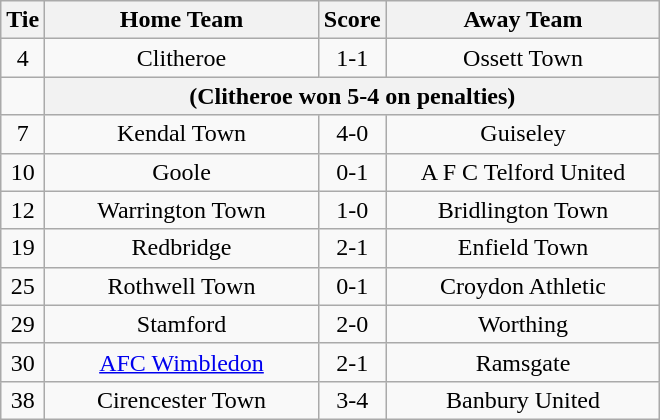<table class="wikitable" style="text-align:center;">
<tr>
<th width=20>Tie</th>
<th width=175>Home Team</th>
<th width=20>Score</th>
<th width=175>Away Team</th>
</tr>
<tr>
<td>4</td>
<td>Clitheroe</td>
<td>1-1</td>
<td>Ossett Town</td>
</tr>
<tr>
<td></td>
<th colspan="5">(Clitheroe won 5-4 on penalties)</th>
</tr>
<tr>
<td>7</td>
<td>Kendal Town</td>
<td>4-0</td>
<td>Guiseley</td>
</tr>
<tr>
<td>10</td>
<td>Goole</td>
<td>0-1</td>
<td>A F C Telford United</td>
</tr>
<tr>
<td>12</td>
<td>Warrington Town</td>
<td>1-0</td>
<td>Bridlington Town</td>
</tr>
<tr>
<td>19</td>
<td>Redbridge</td>
<td>2-1</td>
<td>Enfield Town</td>
</tr>
<tr>
<td>25</td>
<td>Rothwell Town</td>
<td>0-1</td>
<td>Croydon Athletic</td>
</tr>
<tr>
<td>29</td>
<td>Stamford</td>
<td>2-0</td>
<td>Worthing</td>
</tr>
<tr>
<td>30</td>
<td><a href='#'>AFC Wimbledon</a></td>
<td>2-1</td>
<td>Ramsgate</td>
</tr>
<tr>
<td>38</td>
<td>Cirencester Town</td>
<td>3-4</td>
<td>Banbury United</td>
</tr>
</table>
